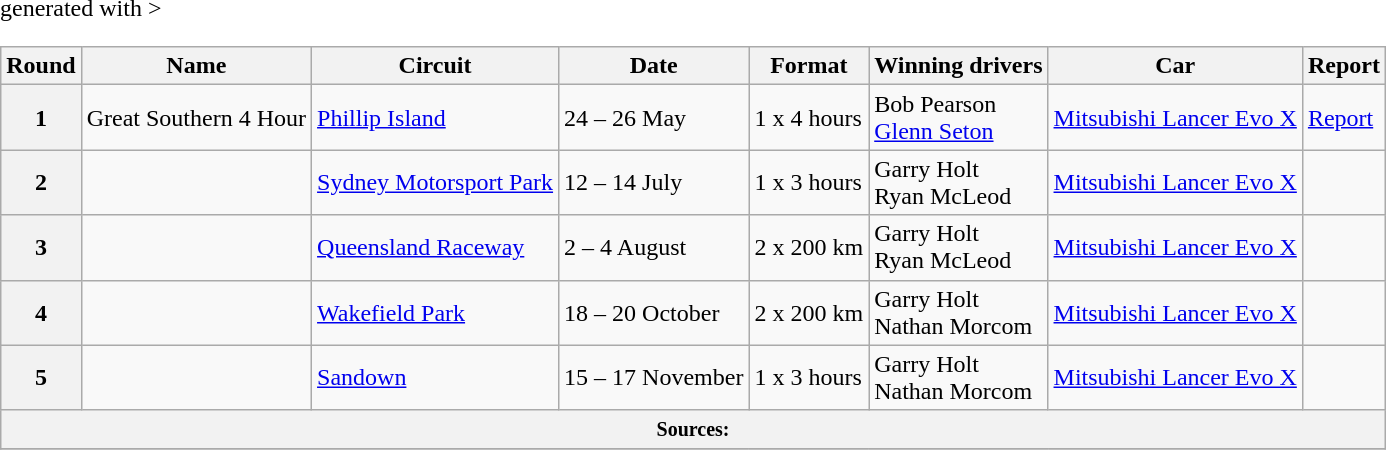<table class="wikitable" <hiddentext>generated with >
<tr>
<th>Round</th>
<th>Name</th>
<th>Circuit</th>
<th>Date</th>
<th>Format</th>
<th>Winning drivers</th>
<th>Car</th>
<th>Report</th>
</tr>
<tr>
<th>1</th>
<td>Great Southern 4 Hour</td>
<td><a href='#'>Phillip Island</a></td>
<td>24 – 26 May</td>
<td>1 x 4 hours</td>
<td>Bob Pearson<br> <a href='#'>Glenn Seton</a></td>
<td><a href='#'>Mitsubishi Lancer Evo X</a></td>
<td><a href='#'>Report</a></td>
</tr>
<tr>
<th>2</th>
<td></td>
<td><a href='#'>Sydney Motorsport Park</a></td>
<td>12 – 14 July</td>
<td>1 x 3 hours</td>
<td>Garry Holt<br> Ryan McLeod</td>
<td><a href='#'>Mitsubishi Lancer Evo X</a></td>
<td></td>
</tr>
<tr>
<th>3</th>
<td></td>
<td><a href='#'>Queensland Raceway</a></td>
<td>2 – 4 August</td>
<td>2 x 200 km</td>
<td>Garry Holt<br> Ryan McLeod</td>
<td><a href='#'>Mitsubishi Lancer Evo X</a></td>
<td></td>
</tr>
<tr>
<th>4</th>
<td></td>
<td><a href='#'>Wakefield Park</a></td>
<td>18 – 20 October</td>
<td>2 x 200 km</td>
<td>Garry Holt<br> Nathan Morcom</td>
<td><a href='#'>Mitsubishi Lancer Evo X</a></td>
<td></td>
</tr>
<tr>
<th>5</th>
<td></td>
<td><a href='#'>Sandown</a></td>
<td>15 – 17 November</td>
<td>1 x 3 hours</td>
<td>Garry Holt<br> Nathan Morcom</td>
<td><a href='#'>Mitsubishi Lancer Evo X</a></td>
<td></td>
</tr>
<tr>
<th colspan="8"><small>Sources:</small></th>
</tr>
<tr>
</tr>
</table>
